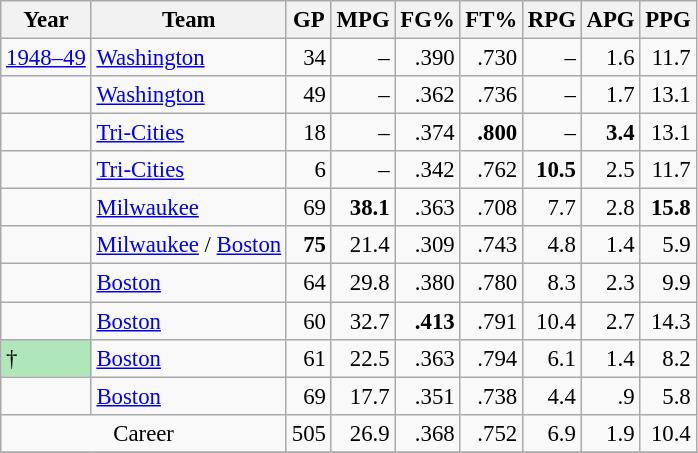<table class="wikitable sortable" style="font-size:95%; text-align:right;">
<tr>
<th>Year</th>
<th>Team</th>
<th>GP</th>
<th>MPG</th>
<th>FG%</th>
<th>FT%</th>
<th>RPG</th>
<th>APG</th>
<th>PPG</th>
</tr>
<tr>
<td style="text-align:left;"><a href='#'>1948–49</a></td>
<td style="text-align:left;"><a href='#'>Washington</a></td>
<td>34</td>
<td>–</td>
<td>.390</td>
<td>.730</td>
<td>–</td>
<td>1.6</td>
<td>11.7</td>
</tr>
<tr>
<td style="text-align:left;"></td>
<td style="text-align:left;"><a href='#'>Washington</a></td>
<td>49</td>
<td>–</td>
<td>.362</td>
<td>.736</td>
<td>–</td>
<td>1.7</td>
<td>13.1</td>
</tr>
<tr>
<td style="text-align:left;"></td>
<td style="text-align:left;"><a href='#'>Tri-Cities</a></td>
<td>18</td>
<td>–</td>
<td>.374</td>
<td><strong>.800</strong></td>
<td>–</td>
<td><strong>3.4</strong></td>
<td>13.1</td>
</tr>
<tr>
<td style="text-align:left;"></td>
<td style="text-align:left;"><a href='#'>Tri-Cities</a></td>
<td>6</td>
<td>–</td>
<td>.342</td>
<td>.762</td>
<td><strong>10.5</strong></td>
<td>2.5</td>
<td>11.7</td>
</tr>
<tr>
<td style="text-align:left;"></td>
<td style="text-align:left;"><a href='#'>Milwaukee</a></td>
<td>69</td>
<td><strong>38.1</strong></td>
<td>.363</td>
<td>.708</td>
<td>7.7</td>
<td>2.8</td>
<td><strong>15.8</strong></td>
</tr>
<tr>
<td style="text-align:left;"></td>
<td style="text-align:left;"><a href='#'>Milwaukee</a> / <a href='#'>Boston</a></td>
<td><strong>75</strong></td>
<td>21.4</td>
<td>.309</td>
<td>.743</td>
<td>4.8</td>
<td>1.4</td>
<td>5.9</td>
</tr>
<tr>
<td style="text-align:left;"></td>
<td style="text-align:left;"><a href='#'>Boston</a></td>
<td>64</td>
<td>29.8</td>
<td>.380</td>
<td>.780</td>
<td>8.3</td>
<td>2.3</td>
<td>9.9</td>
</tr>
<tr>
<td style="text-align:left;"></td>
<td style="text-align:left;"><a href='#'>Boston</a></td>
<td>60</td>
<td>32.7</td>
<td><strong>.413</strong></td>
<td>.791</td>
<td>10.4</td>
<td>2.7</td>
<td>14.3</td>
</tr>
<tr>
<td style="text-align:left; background:#afe6ba;">†</td>
<td style="text-align:left;"><a href='#'>Boston</a></td>
<td>61</td>
<td>22.5</td>
<td>.363</td>
<td>.794</td>
<td>6.1</td>
<td>1.4</td>
<td>8.2</td>
</tr>
<tr>
<td style="text-align:left;"></td>
<td style="text-align:left;"><a href='#'>Boston</a></td>
<td>69</td>
<td>17.7</td>
<td>.351</td>
<td>.738</td>
<td>4.4</td>
<td>.9</td>
<td>5.8</td>
</tr>
<tr>
<td style="text-align:center;" colspan="2">Career</td>
<td>505</td>
<td>26.9</td>
<td>.368</td>
<td>.752</td>
<td>6.9</td>
<td>1.9</td>
<td>10.4</td>
</tr>
<tr>
</tr>
</table>
